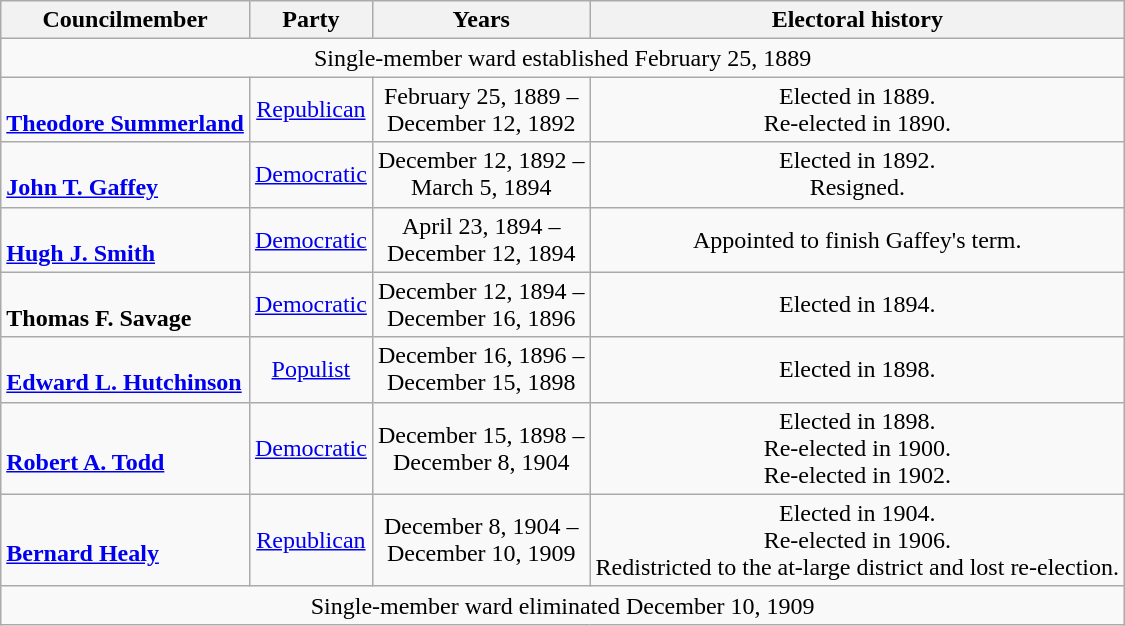<table class="wikitable" style="text-align:center;">
<tr>
<th>Councilmember</th>
<th>Party</th>
<th>Years</th>
<th>Electoral history</th>
</tr>
<tr>
<td colspan="4">Single-member ward established February 25, 1889</td>
</tr>
<tr>
<td align=left> <br> <strong><a href='#'>Theodore Summerland</a></strong><br></td>
<td><a href='#'>Republican</a></td>
<td nowrap>February 25, 1889 –<br> December 12, 1892</td>
<td>Elected in 1889. <br> Re-elected in 1890.<br> </td>
</tr>
<tr>
<td align=left> <br> <strong><a href='#'>John T. Gaffey</a></strong><br></td>
<td><a href='#'>Democratic</a></td>
<td nowrap>December 12, 1892 –<br> March 5, 1894</td>
<td>Elected in 1892. <br> Resigned.</td>
</tr>
<tr>
<td align=left> <br> <strong><a href='#'>Hugh J. Smith</a></strong><br></td>
<td><a href='#'>Democratic</a></td>
<td nowrap>April 23, 1894 –<br>  December 12, 1894</td>
<td>Appointed to finish Gaffey's term.<br> </td>
</tr>
<tr>
<td align=left> <br> <strong>Thomas F. Savage</strong><br></td>
<td><a href='#'>Democratic</a></td>
<td nowrap>December 12, 1894 –<br>  December 16, 1896</td>
<td>Elected in 1894.<br> </td>
</tr>
<tr>
<td align=left> <br> <strong><a href='#'>Edward L. Hutchinson</a></strong> <br> </td>
<td><a href='#'>Populist</a></td>
<td nowrap>December 16, 1896 –<br>  December 15, 1898</td>
<td>Elected in 1898.<br> </td>
</tr>
<tr>
<td align=left> <br> <strong><a href='#'>Robert A. Todd</a></strong> <br> </td>
<td><a href='#'>Democratic</a></td>
<td nowrap>December 15, 1898 –<br>  December 8, 1904</td>
<td>Elected in 1898. <br> Re-elected in 1900. <br> Re-elected in 1902.<br> </td>
</tr>
<tr>
<td align=left> <br> <strong><a href='#'>Bernard Healy</a></strong> <br> </td>
<td><a href='#'>Republican</a></td>
<td nowrap>December 8, 1904 –<br>  December 10, 1909</td>
<td>Elected in 1904. <br> Re-elected in 1906. <br> Redistricted to the at-large district and lost re-election.</td>
</tr>
<tr>
<td colspan="4">Single-member ward eliminated December 10, 1909</td>
</tr>
</table>
